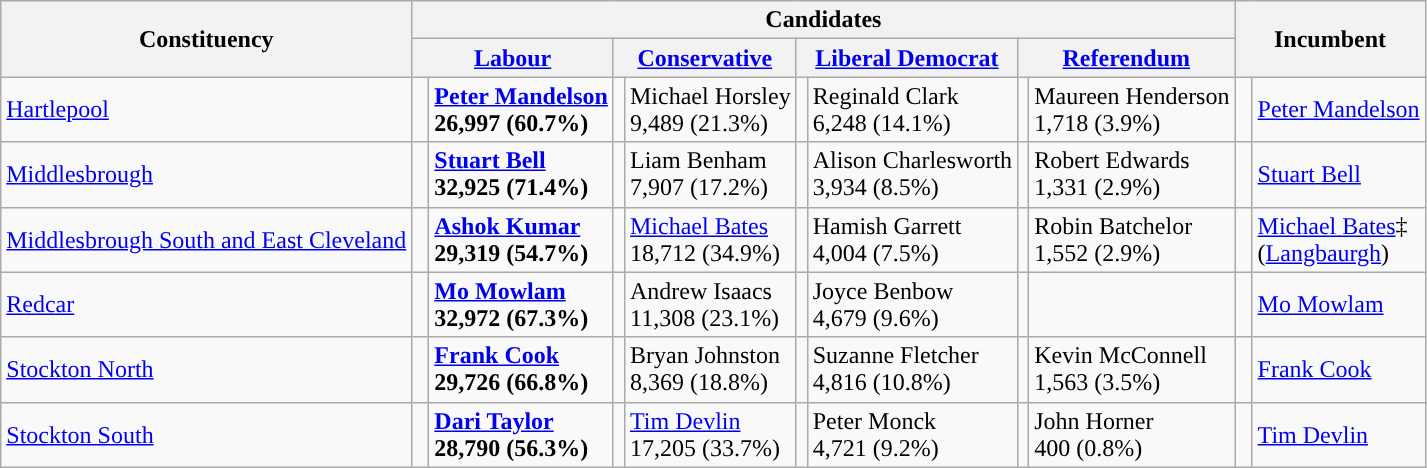<table class="wikitable">
<tr>
<th rowspan="2">Constituency</th>
<th colspan="8">Candidates</th>
<th colspan="2" rowspan="2">Incumbent</th>
</tr>
<tr>
<th colspan="2"><a href='#'>Labour</a></th>
<th colspan="2"><a href='#'>Conservative</a></th>
<th colspan="2"><a href='#'>Liberal Democrat</a></th>
<th colspan="2"><a href='#'>Referendum</a></th>
</tr>
<tr>
<td><a href='#'>Hartlepool</a></td>
<td style="color:inherit;background:"> </td>
<td><strong><a href='#'>Peter Mandelson</a></strong><br><strong>26,997 (60.7%)</strong></td>
<td></td>
<td>Michael Horsley<br>9,489 (21.3%)</td>
<td></td>
<td>Reginald Clark<br>6,248 (14.1%)</td>
<td></td>
<td>Maureen Henderson<br>1,718 (3.9%)</td>
<td style="color:inherit;background:"> </td>
<td><a href='#'>Peter Mandelson</a></td>
</tr>
<tr>
<td><a href='#'>Middlesbrough</a></td>
<td style="color:inherit;background:"> </td>
<td><strong><a href='#'>Stuart Bell</a></strong><br><strong>32,925 (71.4%)</strong></td>
<td></td>
<td>Liam Benham<br>7,907 (17.2%)</td>
<td></td>
<td>Alison Charlesworth<br>3,934 (8.5%)</td>
<td></td>
<td>Robert Edwards<br>1,331 (2.9%)</td>
<td style="color:inherit;background:"> </td>
<td><a href='#'>Stuart Bell</a></td>
</tr>
<tr>
<td><a href='#'>Middlesbrough South and East Cleveland</a></td>
<td style="color:inherit;background:"> </td>
<td><strong><a href='#'>Ashok Kumar</a></strong><br><strong>29,319 (54.7%)</strong></td>
<td></td>
<td><a href='#'>Michael Bates</a><br>18,712 (34.9%)</td>
<td></td>
<td>Hamish Garrett<br>4,004 (7.5%)</td>
<td></td>
<td>Robin Batchelor<br>1,552 (2.9%)</td>
<td style="color:inherit;background:"> </td>
<td><a href='#'>Michael Bates</a>‡<br>(<a href='#'>Langbaurgh</a>)</td>
</tr>
<tr>
<td><a href='#'>Redcar</a></td>
<td style="color:inherit;background:"> </td>
<td><strong><a href='#'>Mo Mowlam</a></strong><br><strong>32,972 (67.3%)</strong></td>
<td></td>
<td>Andrew Isaacs<br>11,308 (23.1%)</td>
<td></td>
<td>Joyce Benbow<br>4,679 (9.6%)</td>
<td></td>
<td></td>
<td style="color:inherit;background:"> </td>
<td><a href='#'>Mo Mowlam</a></td>
</tr>
<tr>
<td><a href='#'>Stockton North</a></td>
<td style="color:inherit;background:"> </td>
<td><strong><a href='#'>Frank Cook</a></strong><br><strong>29,726 (66.8%)</strong></td>
<td></td>
<td>Bryan Johnston<br>8,369 (18.8%)</td>
<td></td>
<td>Suzanne Fletcher<br>4,816 (10.8%)</td>
<td></td>
<td>Kevin McConnell<br>1,563 (3.5%)</td>
<td style="color:inherit;background:"> </td>
<td><a href='#'>Frank Cook</a></td>
</tr>
<tr>
<td><a href='#'>Stockton South</a></td>
<td style="color:inherit;background:"> </td>
<td><strong><a href='#'>Dari Taylor</a></strong><br><strong>28,790 (56.3%)</strong></td>
<td></td>
<td><a href='#'>Tim Devlin</a><br>17,205 (33.7%)</td>
<td></td>
<td>Peter Monck<br>4,721 (9.2%)</td>
<td></td>
<td>John Horner<br>400 (0.8%)</td>
<td style="color:inherit;background:"> </td>
<td><a href='#'>Tim Devlin</a></td>
</tr>
</table>
